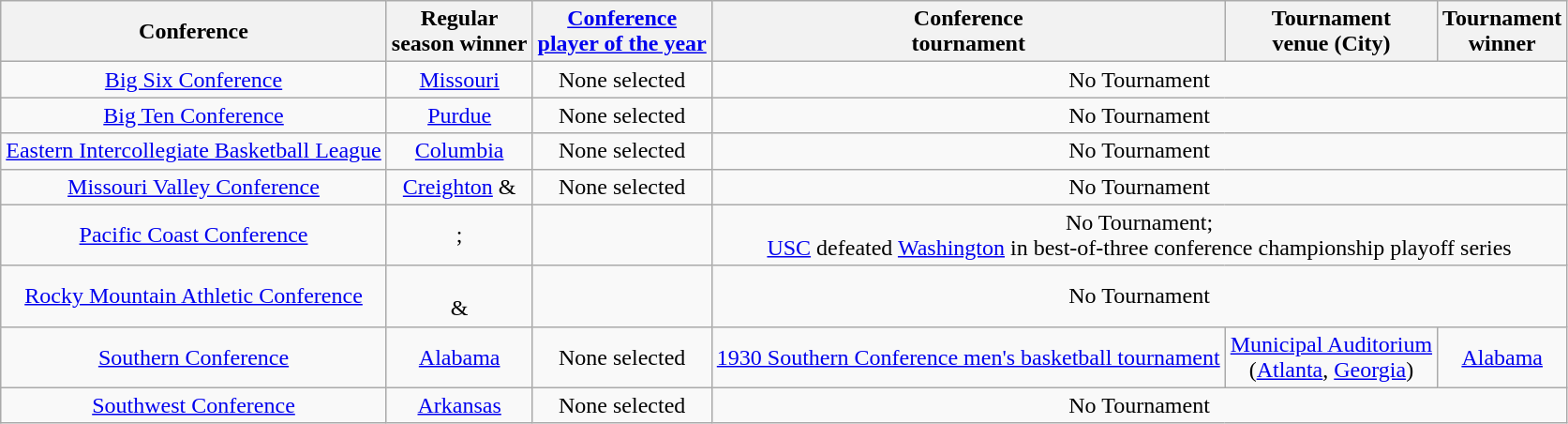<table class="wikitable" style="text-align:center;">
<tr>
<th>Conference</th>
<th>Regular <br> season winner</th>
<th><a href='#'>Conference <br> player of the year</a></th>
<th>Conference <br> tournament</th>
<th>Tournament <br> venue (City)</th>
<th>Tournament <br> winner</th>
</tr>
<tr>
<td><a href='#'>Big Six Conference</a></td>
<td><a href='#'>Missouri</a></td>
<td>None selected</td>
<td colspan=3>No Tournament</td>
</tr>
<tr>
<td><a href='#'>Big Ten Conference</a></td>
<td><a href='#'>Purdue</a></td>
<td>None selected</td>
<td colspan=3>No Tournament</td>
</tr>
<tr>
<td><a href='#'>Eastern Intercollegiate Basketball League</a></td>
<td><a href='#'>Columbia</a></td>
<td>None selected</td>
<td colspan=3>No Tournament</td>
</tr>
<tr>
<td><a href='#'>Missouri Valley Conference</a></td>
<td><a href='#'>Creighton</a> & </td>
<td>None selected</td>
<td colspan=3>No Tournament</td>
</tr>
<tr>
<td><a href='#'>Pacific Coast Conference</a></td>
<td>;<br></td>
<td></td>
<td colspan=3>No Tournament;<br><a href='#'>USC</a> defeated <a href='#'>Washington</a> in best-of-three conference championship playoff series</td>
</tr>
<tr>
<td><a href='#'>Rocky Mountain Athletic Conference</a></td>
<td><br> & </td>
<td></td>
<td colspan=3>No Tournament</td>
</tr>
<tr>
<td><a href='#'>Southern Conference</a></td>
<td><a href='#'>Alabama</a></td>
<td>None selected</td>
<td><a href='#'>1930 Southern Conference men's basketball tournament</a></td>
<td><a href='#'>Municipal Auditorium</a><br>(<a href='#'>Atlanta</a>, <a href='#'>Georgia</a>)</td>
<td><a href='#'>Alabama</a></td>
</tr>
<tr>
<td><a href='#'>Southwest Conference</a></td>
<td><a href='#'>Arkansas</a></td>
<td>None selected</td>
<td colspan=3>No Tournament</td>
</tr>
</table>
